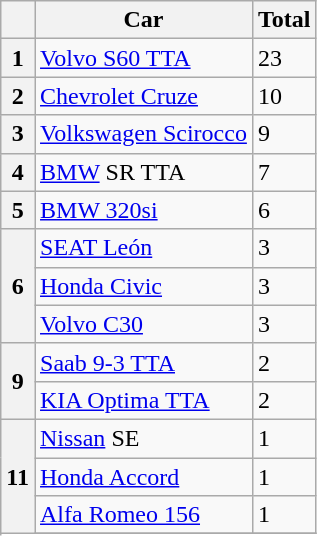<table class="wikitable" style="font-size:100%;">
<tr>
<th></th>
<th>Car</th>
<th>Total</th>
</tr>
<tr>
<th>1</th>
<td><a href='#'>Volvo S60 TTA</a></td>
<td>23</td>
</tr>
<tr>
<th>2</th>
<td><a href='#'>Chevrolet Cruze</a></td>
<td>10</td>
</tr>
<tr>
<th>3</th>
<td><a href='#'>Volkswagen Scirocco</a></td>
<td>9</td>
</tr>
<tr>
<th>4</th>
<td><a href='#'>BMW</a> SR TTA</td>
<td>7</td>
</tr>
<tr>
<th>5</th>
<td><a href='#'>BMW 320si</a></td>
<td>6</td>
</tr>
<tr>
<th rowspan="3">6</th>
<td><a href='#'>SEAT León</a></td>
<td>3</td>
</tr>
<tr>
<td><a href='#'>Honda Civic</a></td>
<td>3</td>
</tr>
<tr>
<td><a href='#'>Volvo C30</a></td>
<td>3</td>
</tr>
<tr>
<th rowspan="2">9</th>
<td><a href='#'>Saab 9-3 TTA</a></td>
<td>2</td>
</tr>
<tr>
<td><a href='#'>KIA Optima TTA</a></td>
<td>2</td>
</tr>
<tr>
<th rowspan="4">11</th>
<td><a href='#'>Nissan</a> SE</td>
<td>1</td>
</tr>
<tr>
<td><a href='#'>Honda Accord</a></td>
<td>1</td>
</tr>
<tr>
<td><a href='#'>Alfa Romeo 156</a></td>
<td>1</td>
</tr>
<tr>
</tr>
</table>
